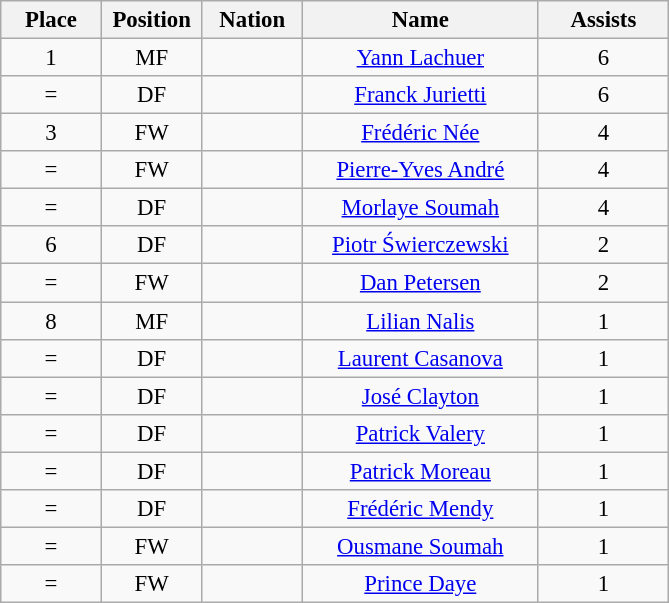<table class="wikitable" style="font-size: 95%; text-align: center;">
<tr>
<th width=60>Place</th>
<th width=60>Position</th>
<th width=60>Nation</th>
<th width=150>Name</th>
<th width=80>Assists</th>
</tr>
<tr>
<td>1</td>
<td>MF</td>
<td></td>
<td><a href='#'>Yann Lachuer</a></td>
<td>6</td>
</tr>
<tr>
<td>=</td>
<td>DF</td>
<td></td>
<td><a href='#'>Franck Jurietti</a></td>
<td>6</td>
</tr>
<tr>
<td>3</td>
<td>FW</td>
<td></td>
<td><a href='#'>Frédéric Née</a></td>
<td>4</td>
</tr>
<tr>
<td>=</td>
<td>FW</td>
<td></td>
<td><a href='#'>Pierre-Yves André</a></td>
<td>4</td>
</tr>
<tr>
<td>=</td>
<td>DF</td>
<td></td>
<td><a href='#'>Morlaye Soumah</a></td>
<td>4</td>
</tr>
<tr>
<td>6</td>
<td>DF</td>
<td></td>
<td><a href='#'>Piotr Świerczewski</a></td>
<td>2</td>
</tr>
<tr>
<td>=</td>
<td>FW</td>
<td></td>
<td><a href='#'>Dan Petersen</a></td>
<td>2</td>
</tr>
<tr>
<td>8</td>
<td>MF</td>
<td></td>
<td><a href='#'>Lilian Nalis</a></td>
<td>1</td>
</tr>
<tr>
<td>=</td>
<td>DF</td>
<td></td>
<td><a href='#'>Laurent Casanova</a></td>
<td>1</td>
</tr>
<tr>
<td>=</td>
<td>DF</td>
<td></td>
<td><a href='#'>José Clayton</a></td>
<td>1</td>
</tr>
<tr>
<td>=</td>
<td>DF</td>
<td></td>
<td><a href='#'>Patrick Valery</a></td>
<td>1</td>
</tr>
<tr>
<td>=</td>
<td>DF</td>
<td></td>
<td><a href='#'>Patrick Moreau</a></td>
<td>1</td>
</tr>
<tr>
<td>=</td>
<td>DF</td>
<td></td>
<td><a href='#'>Frédéric Mendy</a></td>
<td>1</td>
</tr>
<tr>
<td>=</td>
<td>FW</td>
<td></td>
<td><a href='#'>Ousmane Soumah</a></td>
<td>1</td>
</tr>
<tr>
<td>=</td>
<td>FW</td>
<td></td>
<td><a href='#'>Prince Daye</a></td>
<td>1</td>
</tr>
</table>
